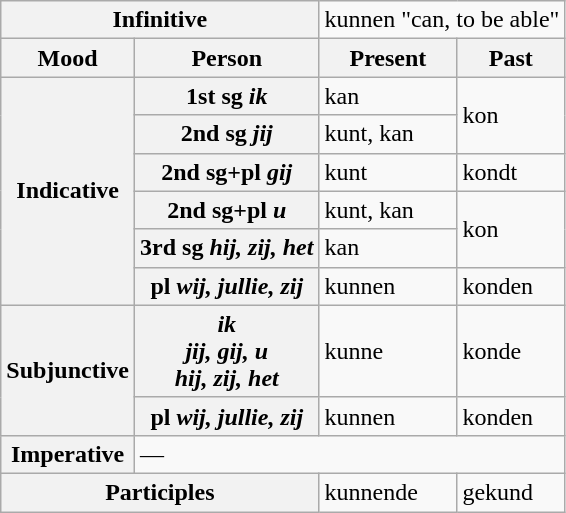<table class="wikitable">
<tr>
<th colspan="2">Infinitive</th>
<td colspan="2">kunnen "can, to be able"</td>
</tr>
<tr>
<th>Mood</th>
<th>Person</th>
<th>Present</th>
<th>Past</th>
</tr>
<tr>
<th rowspan="6">Indicative</th>
<th>1st sg <em>ik</em></th>
<td>kan</td>
<td rowspan="2">kon</td>
</tr>
<tr>
<th>2nd sg <em>jij</em></th>
<td>kunt, kan</td>
</tr>
<tr>
<th>2nd sg+pl <em>gij</em></th>
<td>kunt</td>
<td>kondt</td>
</tr>
<tr>
<th>2nd sg+pl <em>u</em></th>
<td>kunt, kan</td>
<td rowspan="2">kon</td>
</tr>
<tr>
<th>3rd sg <em>hij, zij, het</em></th>
<td>kan</td>
</tr>
<tr>
<th>pl <em>wij, jullie, zij</em></th>
<td>kunnen</td>
<td>konden</td>
</tr>
<tr>
<th rowspan="2">Subjunctive</th>
<th><em>ik<br>jij, gij, u<br>hij, zij, het</em></th>
<td>kunne</td>
<td>konde</td>
</tr>
<tr>
<th>pl <em>wij, jullie, zij</em></th>
<td>kunnen</td>
<td>konden</td>
</tr>
<tr>
<th>Imperative</th>
<td colspan="3">—</td>
</tr>
<tr>
<th colspan="2">Participles</th>
<td>kunnende</td>
<td>gekund</td>
</tr>
</table>
